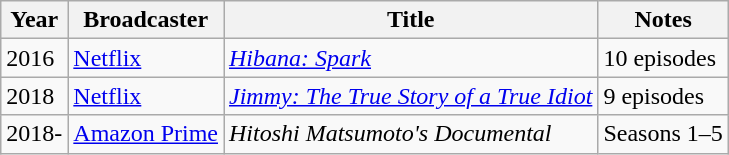<table class = "wikitable sortable">
<tr>
<th>Year</th>
<th>Broadcaster</th>
<th>Title</th>
<th>Notes</th>
</tr>
<tr>
<td>2016</td>
<td><a href='#'>Netflix</a></td>
<td><em><a href='#'>Hibana: Spark</a></em></td>
<td>10 episodes</td>
</tr>
<tr>
<td>2018</td>
<td><a href='#'>Netflix</a></td>
<td><em><a href='#'>Jimmy: The True Story of a True Idiot</a></em></td>
<td>9 episodes</td>
</tr>
<tr>
<td>2018-</td>
<td><a href='#'>Amazon Prime</a></td>
<td><em>Hitoshi Matsumoto's Documental</em></td>
<td>Seasons 1–5</td>
</tr>
</table>
